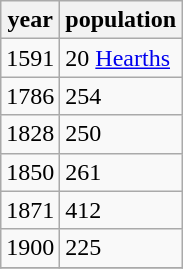<table class="wikitable">
<tr>
<th>year</th>
<th>population</th>
</tr>
<tr>
<td>1591</td>
<td>20 <a href='#'>Hearths</a></td>
</tr>
<tr>
<td>1786</td>
<td>254</td>
</tr>
<tr>
<td>1828</td>
<td>250</td>
</tr>
<tr>
<td>1850</td>
<td>261</td>
</tr>
<tr>
<td>1871</td>
<td>412</td>
</tr>
<tr>
<td>1900</td>
<td>225</td>
</tr>
<tr>
</tr>
</table>
